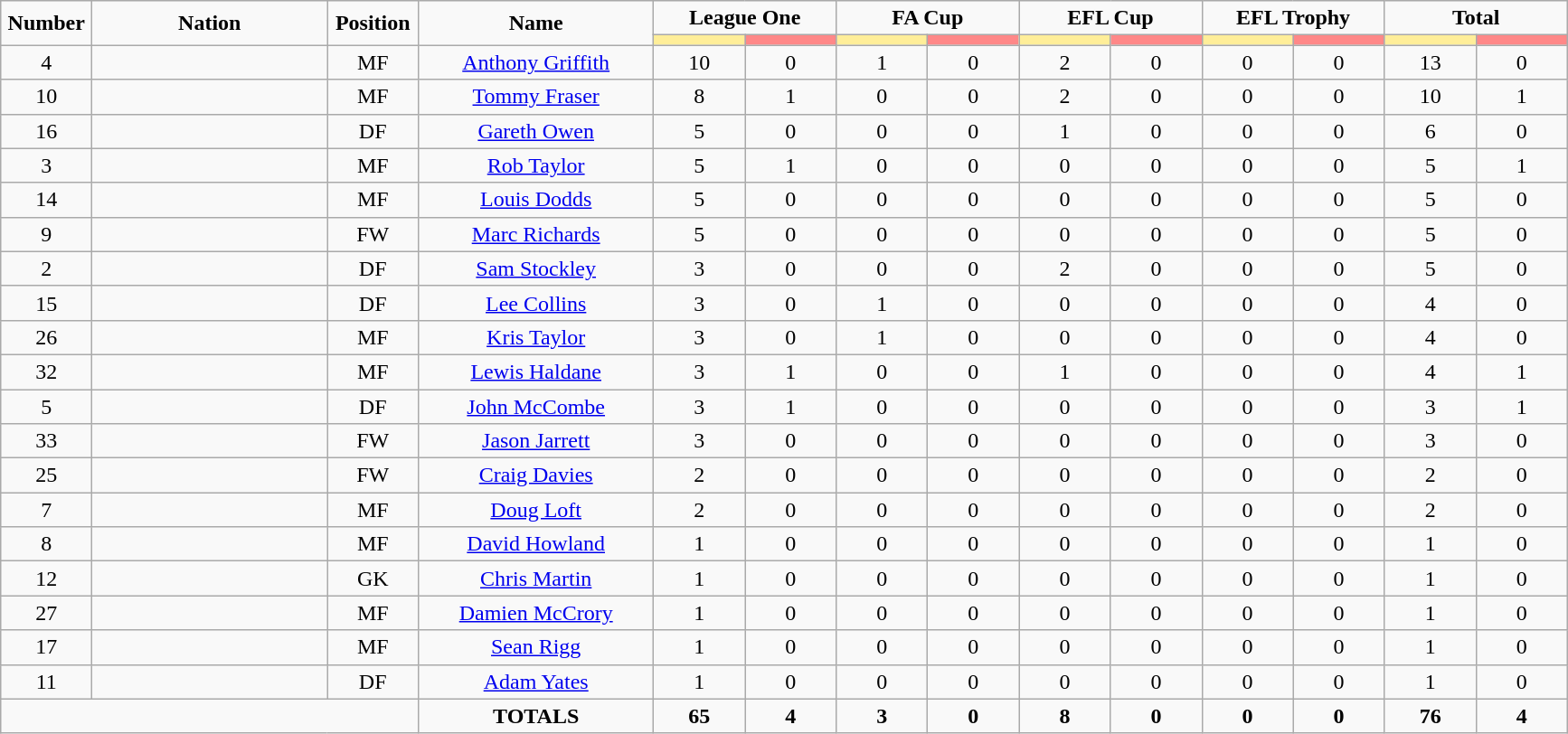<table class="wikitable" style="font-size: 100%; text-align: center;">
<tr>
<td rowspan="2" width="60" align="center"><strong>Number</strong></td>
<td rowspan="2" width="15%" align="center"><strong>Nation</strong></td>
<td rowspan="2" width="60" align="center"><strong>Position</strong></td>
<td rowspan="2" width="15%" align="center"><strong>Name</strong></td>
<td colspan="2" align="center"><strong>League One</strong></td>
<td colspan="2" align="center"><strong>FA Cup</strong></td>
<td colspan="2" align="center"><strong>EFL Cup</strong></td>
<td colspan="2" align="center"><strong>EFL Trophy</strong></td>
<td colspan="2" align="center"><strong>Total</strong></td>
</tr>
<tr>
<th width=60 style="background: #FFEE99"></th>
<th width=60 style="background: #FF8888"></th>
<th width=60 style="background: #FFEE99"></th>
<th width=60 style="background: #FF8888"></th>
<th width=60 style="background: #FFEE99"></th>
<th width=60 style="background: #FF8888"></th>
<th width=60 style="background: #FFEE99"></th>
<th width=60 style="background: #FF8888"></th>
<th width=60 style="background: #FFEE99"></th>
<th width=60 style="background: #FF8888"></th>
</tr>
<tr>
<td>4</td>
<td></td>
<td>MF</td>
<td><a href='#'>Anthony Griffith</a></td>
<td>10</td>
<td>0</td>
<td>1</td>
<td>0</td>
<td>2</td>
<td>0</td>
<td>0</td>
<td>0</td>
<td>13</td>
<td>0</td>
</tr>
<tr>
<td>10</td>
<td></td>
<td>MF</td>
<td><a href='#'>Tommy Fraser</a></td>
<td>8</td>
<td>1</td>
<td>0</td>
<td>0</td>
<td>2</td>
<td>0</td>
<td>0</td>
<td>0</td>
<td>10</td>
<td>1</td>
</tr>
<tr>
<td>16</td>
<td></td>
<td>DF</td>
<td><a href='#'>Gareth Owen</a></td>
<td>5</td>
<td>0</td>
<td>0</td>
<td>0</td>
<td>1</td>
<td>0</td>
<td>0</td>
<td>0</td>
<td>6</td>
<td>0</td>
</tr>
<tr>
<td>3</td>
<td></td>
<td>MF</td>
<td><a href='#'>Rob Taylor</a></td>
<td>5</td>
<td>1</td>
<td>0</td>
<td>0</td>
<td>0</td>
<td>0</td>
<td>0</td>
<td>0</td>
<td>5</td>
<td>1</td>
</tr>
<tr>
<td>14</td>
<td></td>
<td>MF</td>
<td><a href='#'>Louis Dodds</a></td>
<td>5</td>
<td>0</td>
<td>0</td>
<td>0</td>
<td>0</td>
<td>0</td>
<td>0</td>
<td>0</td>
<td>5</td>
<td>0</td>
</tr>
<tr>
<td>9</td>
<td></td>
<td>FW</td>
<td><a href='#'>Marc Richards</a></td>
<td>5</td>
<td>0</td>
<td>0</td>
<td>0</td>
<td>0</td>
<td>0</td>
<td>0</td>
<td>0</td>
<td>5</td>
<td>0</td>
</tr>
<tr>
<td>2</td>
<td></td>
<td>DF</td>
<td><a href='#'>Sam Stockley</a></td>
<td>3</td>
<td>0</td>
<td>0</td>
<td>0</td>
<td>2</td>
<td>0</td>
<td>0</td>
<td>0</td>
<td>5</td>
<td>0</td>
</tr>
<tr>
<td>15</td>
<td></td>
<td>DF</td>
<td><a href='#'>Lee Collins</a></td>
<td>3</td>
<td>0</td>
<td>1</td>
<td>0</td>
<td>0</td>
<td>0</td>
<td>0</td>
<td>0</td>
<td>4</td>
<td>0</td>
</tr>
<tr>
<td>26</td>
<td></td>
<td>MF</td>
<td><a href='#'>Kris Taylor</a></td>
<td>3</td>
<td>0</td>
<td>1</td>
<td>0</td>
<td>0</td>
<td>0</td>
<td>0</td>
<td>0</td>
<td>4</td>
<td>0</td>
</tr>
<tr>
<td>32</td>
<td></td>
<td>MF</td>
<td><a href='#'>Lewis Haldane</a></td>
<td>3</td>
<td>1</td>
<td>0</td>
<td>0</td>
<td>1</td>
<td>0</td>
<td>0</td>
<td>0</td>
<td>4</td>
<td>1</td>
</tr>
<tr>
<td>5</td>
<td></td>
<td>DF</td>
<td><a href='#'>John McCombe</a></td>
<td>3</td>
<td>1</td>
<td>0</td>
<td>0</td>
<td>0</td>
<td>0</td>
<td>0</td>
<td>0</td>
<td>3</td>
<td>1</td>
</tr>
<tr>
<td>33</td>
<td></td>
<td>FW</td>
<td><a href='#'>Jason Jarrett</a></td>
<td>3</td>
<td>0</td>
<td>0</td>
<td>0</td>
<td>0</td>
<td>0</td>
<td>0</td>
<td>0</td>
<td>3</td>
<td>0</td>
</tr>
<tr>
<td>25</td>
<td></td>
<td>FW</td>
<td><a href='#'>Craig Davies</a></td>
<td>2</td>
<td>0</td>
<td>0</td>
<td>0</td>
<td>0</td>
<td>0</td>
<td>0</td>
<td>0</td>
<td>2</td>
<td>0</td>
</tr>
<tr>
<td>7</td>
<td></td>
<td>MF</td>
<td><a href='#'>Doug Loft</a></td>
<td>2</td>
<td>0</td>
<td>0</td>
<td>0</td>
<td>0</td>
<td>0</td>
<td>0</td>
<td>0</td>
<td>2</td>
<td>0</td>
</tr>
<tr>
<td>8</td>
<td></td>
<td>MF</td>
<td><a href='#'>David Howland</a></td>
<td>1</td>
<td>0</td>
<td>0</td>
<td>0</td>
<td>0</td>
<td>0</td>
<td>0</td>
<td>0</td>
<td>1</td>
<td>0</td>
</tr>
<tr>
<td>12</td>
<td></td>
<td>GK</td>
<td><a href='#'>Chris Martin</a></td>
<td>1</td>
<td>0</td>
<td>0</td>
<td>0</td>
<td>0</td>
<td>0</td>
<td>0</td>
<td>0</td>
<td>1</td>
<td>0</td>
</tr>
<tr>
<td>27</td>
<td></td>
<td>MF</td>
<td><a href='#'>Damien McCrory</a></td>
<td>1</td>
<td>0</td>
<td>0</td>
<td>0</td>
<td>0</td>
<td>0</td>
<td>0</td>
<td>0</td>
<td>1</td>
<td>0</td>
</tr>
<tr>
<td>17</td>
<td></td>
<td>MF</td>
<td><a href='#'>Sean Rigg</a></td>
<td>1</td>
<td>0</td>
<td>0</td>
<td>0</td>
<td>0</td>
<td>0</td>
<td>0</td>
<td>0</td>
<td>1</td>
<td>0</td>
</tr>
<tr>
<td>11</td>
<td></td>
<td>DF</td>
<td><a href='#'>Adam Yates</a></td>
<td>1</td>
<td>0</td>
<td>0</td>
<td>0</td>
<td>0</td>
<td>0</td>
<td>0</td>
<td>0</td>
<td>1</td>
<td>0</td>
</tr>
<tr>
<td colspan="3"></td>
<td><strong>TOTALS</strong></td>
<td><strong>65</strong></td>
<td><strong>4</strong></td>
<td><strong>3</strong></td>
<td><strong>0</strong></td>
<td><strong>8</strong></td>
<td><strong>0</strong></td>
<td><strong>0</strong></td>
<td><strong>0</strong></td>
<td><strong>76</strong></td>
<td><strong>4</strong></td>
</tr>
</table>
